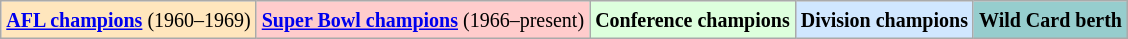<table class="wikitable">
<tr>
<td bgcolor="#FFE6BD"><small><strong><a href='#'>AFL champions</a></strong> (1960–1969)</small></td>
<td bgcolor="#FFCCCC"><small><strong><a href='#'>Super Bowl champions</a></strong> (1966–present)</small></td>
<td bgcolor="#ddffdd"><small><strong>Conference champions</strong></small></td>
<td bgcolor="#D0E7FF"><small><strong>Division champions</strong></small></td>
<td bgcolor="#96CDCD"><small><strong>Wild Card berth</strong></small></td>
</tr>
</table>
